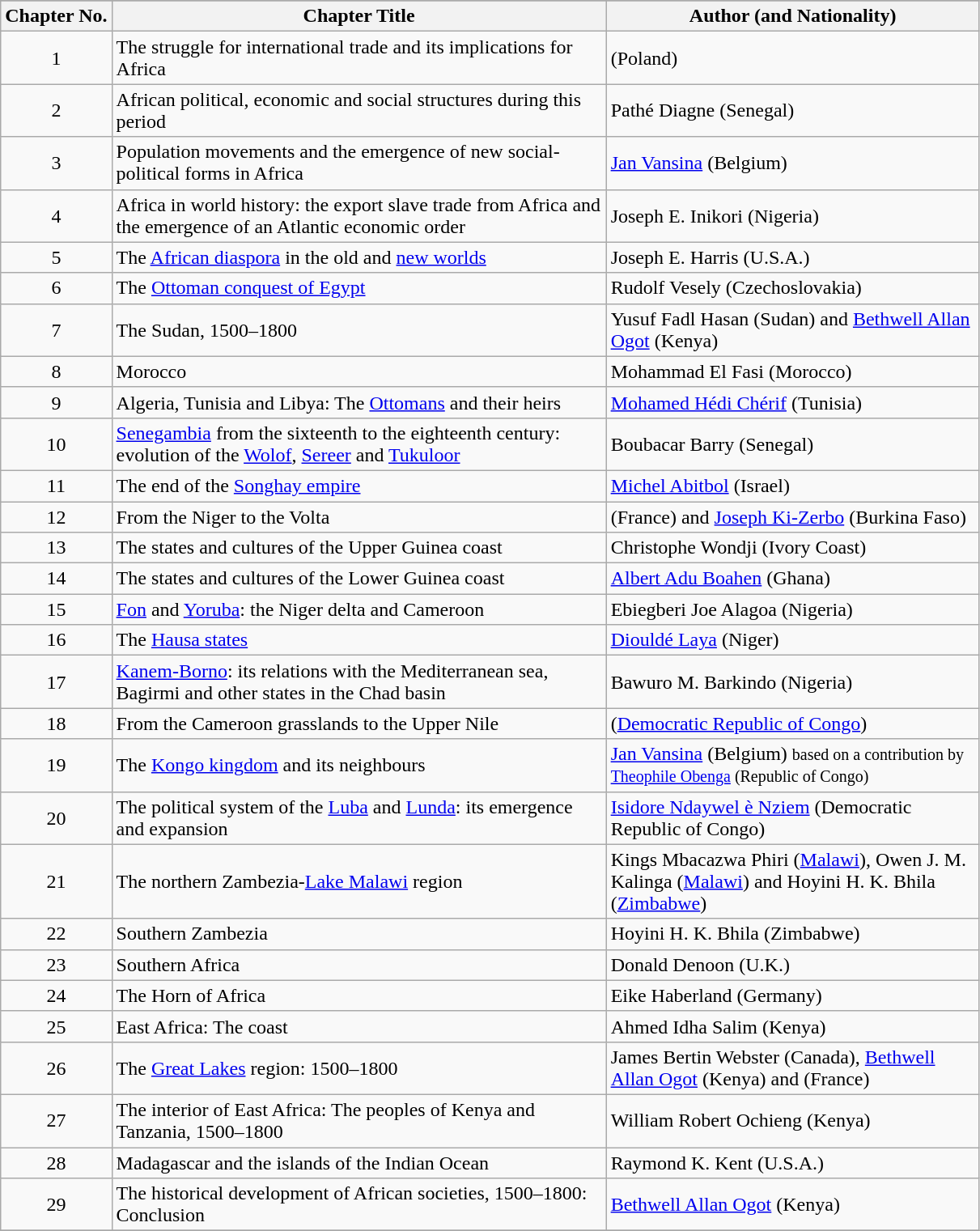<table class="wikitable mw-collapsible mw-collapsed">
<tr style="background:#cccccc">
</tr>
<tr>
<th>Chapter No.</th>
<th width=400>Chapter Title</th>
<th width=300>Author (and Nationality)</th>
</tr>
<tr>
<td align=center>1</td>
<td>The struggle for international trade and its implications for Africa</td>
<td> (Poland)</td>
</tr>
<tr>
<td align=center>2</td>
<td>African political, economic and social structures during this period</td>
<td>Pathé Diagne (Senegal)</td>
</tr>
<tr>
<td align=center>3</td>
<td>Population movements and the emergence of new social-political forms in Africa</td>
<td><a href='#'>Jan Vansina</a> (Belgium)</td>
</tr>
<tr>
<td align=center>4</td>
<td>Africa in world history: the export slave trade from Africa and the emergence of an Atlantic economic order</td>
<td>Joseph E. Inikori (Nigeria)</td>
</tr>
<tr>
<td align=center>5</td>
<td>The <a href='#'>African diaspora</a> in the old and <a href='#'>new worlds</a></td>
<td>Joseph E. Harris (U.S.A.)</td>
</tr>
<tr>
<td align=center>6</td>
<td>The <a href='#'>Ottoman conquest of Egypt</a></td>
<td>Rudolf Vesely (Czechoslovakia)</td>
</tr>
<tr>
<td align=center>7</td>
<td>The Sudan, 1500–1800</td>
<td>Yusuf Fadl Hasan (Sudan) and <a href='#'>Bethwell Allan Ogot</a> (Kenya)</td>
</tr>
<tr>
<td align=center>8</td>
<td>Morocco</td>
<td>Mohammad El Fasi (Morocco)</td>
</tr>
<tr>
<td align=center>9</td>
<td>Algeria, Tunisia and Libya: The <a href='#'>Ottomans</a> and their heirs</td>
<td><a href='#'>Mohamed Hédi Chérif</a> (Tunisia)</td>
</tr>
<tr>
<td align=center>10</td>
<td><a href='#'>Senegambia</a> from the sixteenth to the eighteenth century: evolution of the <a href='#'>Wolof</a>, <a href='#'>Sereer</a> and <a href='#'>Tukuloor</a></td>
<td>Boubacar Barry (Senegal)</td>
</tr>
<tr>
<td align=center>11</td>
<td>The end of the <a href='#'>Songhay empire</a></td>
<td><a href='#'>Michel Abitbol</a> (Israel)</td>
</tr>
<tr>
<td align=center>12</td>
<td>From the Niger to the Volta</td>
<td> (France) and <a href='#'>Joseph Ki-Zerbo</a> (Burkina Faso)</td>
</tr>
<tr>
<td align=center>13</td>
<td>The states and cultures of the Upper Guinea coast</td>
<td>Christophe Wondji (Ivory Coast)</td>
</tr>
<tr>
<td align=center>14</td>
<td>The states and cultures of the Lower Guinea coast</td>
<td><a href='#'>Albert Adu Boahen</a> (Ghana)</td>
</tr>
<tr>
<td align=center>15</td>
<td><a href='#'>Fon</a> and <a href='#'>Yoruba</a>: the Niger delta and Cameroon</td>
<td>Ebiegberi Joe Alagoa (Nigeria)</td>
</tr>
<tr>
<td align=center>16</td>
<td>The <a href='#'>Hausa states</a></td>
<td><a href='#'>Diouldé Laya</a> (Niger)</td>
</tr>
<tr>
<td align=center>17</td>
<td><a href='#'>Kanem-Borno</a>: its relations with the Mediterranean sea, Bagirmi and other states in the Chad basin</td>
<td>Bawuro M. Barkindo (Nigeria)</td>
</tr>
<tr>
<td align=center>18</td>
<td>From the Cameroon grasslands to the Upper Nile</td>
<td> (<a href='#'>Democratic Republic of Congo</a>)</td>
</tr>
<tr>
<td align=center>19</td>
<td>The <a href='#'>Kongo kingdom</a> and its neighbours</td>
<td><a href='#'>Jan Vansina</a> (Belgium) <small>based on a contribution by <a href='#'>Theophile Obenga</a> (Republic of Congo)</small></td>
</tr>
<tr>
<td align=center>20</td>
<td>The political system of the <a href='#'>Luba</a> and <a href='#'>Lunda</a>: its emergence and expansion</td>
<td><a href='#'>Isidore Ndaywel è Nziem</a> (Democratic Republic of Congo)</td>
</tr>
<tr>
<td align=center>21</td>
<td>The northern Zambezia-<a href='#'>Lake Malawi</a> region</td>
<td>Kings Mbacazwa Phiri (<a href='#'>Malawi</a>), Owen J. M. Kalinga (<a href='#'>Malawi</a>) and Hoyini H. K. Bhila (<a href='#'>Zimbabwe</a>)</td>
</tr>
<tr>
<td align=center>22</td>
<td>Southern Zambezia</td>
<td>Hoyini H. K. Bhila (Zimbabwe)</td>
</tr>
<tr>
<td align=center>23</td>
<td>Southern Africa</td>
<td>Donald Denoon (U.K.)</td>
</tr>
<tr>
<td align=center>24</td>
<td>The Horn of Africa</td>
<td>Eike Haberland (Germany)</td>
</tr>
<tr>
<td align=center>25</td>
<td>East Africa: The coast</td>
<td>Ahmed Idha Salim (Kenya)</td>
</tr>
<tr>
<td align=center>26</td>
<td>The <a href='#'>Great Lakes</a> region: 1500–1800</td>
<td>James Bertin Webster (Canada), <a href='#'>Bethwell Allan Ogot</a> (Kenya) and  (France)</td>
</tr>
<tr>
<td align=center>27</td>
<td>The interior of East Africa: The peoples of Kenya and Tanzania, 1500–1800</td>
<td>William Robert Ochieng (Kenya)</td>
</tr>
<tr>
<td align=center>28</td>
<td>Madagascar and the islands of the Indian Ocean</td>
<td>Raymond K. Kent (U.S.A.)</td>
</tr>
<tr>
<td align=center>29</td>
<td>The historical development of African societies, 1500–1800: Conclusion</td>
<td><a href='#'>Bethwell Allan Ogot</a> (Kenya)</td>
</tr>
<tr>
</tr>
</table>
